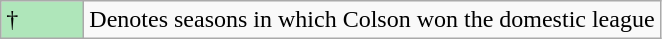<table class="wikitable">
<tr>
<td style="background:#AFE6BA; width:3em;">†</td>
<td>Denotes seasons in which Colson won the domestic league</td>
</tr>
</table>
